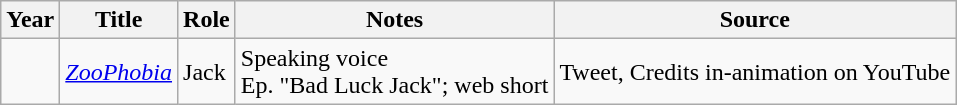<table class="wikitable">
<tr>
<th>Year</th>
<th>Title</th>
<th>Role</th>
<th>Notes</th>
<th>Source</th>
</tr>
<tr>
<td></td>
<td><em><a href='#'>ZooPhobia</a></em></td>
<td>Jack</td>
<td>Speaking voice<br>Ep. "Bad Luck Jack"; web short</td>
<td>Tweet, Credits in-animation on YouTube</td>
</tr>
</table>
